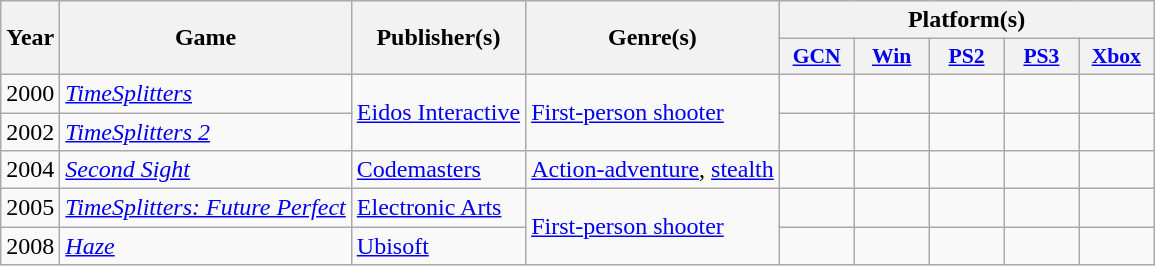<table class="wikitable sortable">
<tr>
<th rowspan="2">Year</th>
<th rowspan="2">Game</th>
<th rowspan="2">Publisher(s)</th>
<th rowspan="2">Genre(s)</th>
<th colspan="9">Platform(s)</th>
</tr>
<tr>
<th style="width:3em; font-size:90%"><a href='#'>GCN</a></th>
<th style="width:3em; font-size:90%"><a href='#'>Win</a></th>
<th style="width:3em; font-size:90%"><a href='#'>PS2</a></th>
<th style="width:3em; font-size:90%"><a href='#'>PS3</a></th>
<th style="width:3em; font-size:90%"><a href='#'>Xbox</a></th>
</tr>
<tr>
<td>2000</td>
<td><em><a href='#'>TimeSplitters</a></em></td>
<td rowspan="2"><a href='#'>Eidos Interactive</a></td>
<td rowspan="2"><a href='#'>First-person shooter</a></td>
<td></td>
<td></td>
<td></td>
<td></td>
<td></td>
</tr>
<tr>
<td>2002</td>
<td><em><a href='#'>TimeSplitters 2</a></em></td>
<td></td>
<td></td>
<td></td>
<td></td>
<td></td>
</tr>
<tr>
<td>2004</td>
<td><em><a href='#'>Second Sight</a></em></td>
<td><a href='#'>Codemasters</a></td>
<td><a href='#'>Action-adventure</a>, <a href='#'>stealth</a></td>
<td></td>
<td></td>
<td></td>
<td></td>
<td></td>
</tr>
<tr>
<td>2005</td>
<td><em><a href='#'>TimeSplitters: Future Perfect</a></em></td>
<td><a href='#'>Electronic Arts</a></td>
<td rowspan="2"><a href='#'>First-person shooter</a></td>
<td></td>
<td></td>
<td></td>
<td></td>
<td></td>
</tr>
<tr>
<td>2008</td>
<td><em><a href='#'>Haze</a></em></td>
<td><a href='#'>Ubisoft</a></td>
<td></td>
<td></td>
<td></td>
<td></td>
<td></td>
</tr>
</table>
